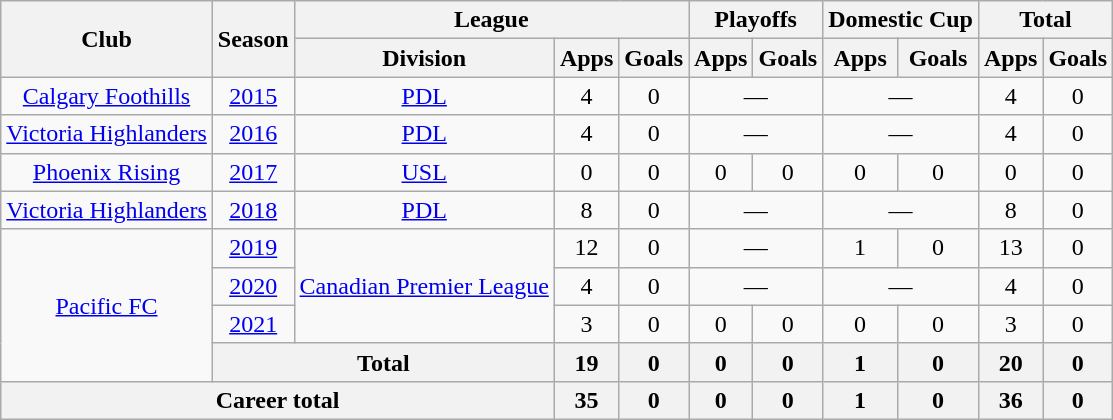<table class=wikitable style="text-align: center;">
<tr>
<th rowspan=2>Club</th>
<th rowspan=2>Season</th>
<th colspan=3>League</th>
<th colspan=2>Playoffs</th>
<th colspan=2>Domestic Cup</th>
<th colspan=2>Total</th>
</tr>
<tr>
<th>Division</th>
<th>Apps</th>
<th>Goals</th>
<th>Apps</th>
<th>Goals</th>
<th>Apps</th>
<th>Goals</th>
<th>Apps</th>
<th>Goals</th>
</tr>
<tr>
<td><a href='#'>Calgary Foothills</a></td>
<td><a href='#'>2015</a></td>
<td><a href='#'>PDL</a></td>
<td>4</td>
<td>0</td>
<td colspan=2>—</td>
<td colspan=2>—</td>
<td>4</td>
<td>0</td>
</tr>
<tr>
<td><a href='#'>Victoria Highlanders</a></td>
<td><a href='#'>2016</a></td>
<td><a href='#'>PDL</a></td>
<td>4</td>
<td>0</td>
<td colspan=2>—</td>
<td colspan=2>—</td>
<td>4</td>
<td>0</td>
</tr>
<tr>
<td><a href='#'>Phoenix Rising</a></td>
<td><a href='#'>2017</a></td>
<td><a href='#'>USL</a></td>
<td>0</td>
<td>0</td>
<td>0</td>
<td>0</td>
<td>0</td>
<td>0</td>
<td>0</td>
<td>0</td>
</tr>
<tr>
<td><a href='#'>Victoria Highlanders</a></td>
<td><a href='#'>2018</a></td>
<td><a href='#'>PDL</a></td>
<td>8</td>
<td>0</td>
<td colspan=2>—</td>
<td colspan=2>—</td>
<td>8</td>
<td>0</td>
</tr>
<tr>
<td rowspan=4><a href='#'>Pacific FC</a></td>
<td><a href='#'>2019</a></td>
<td rowspan=3><a href='#'>Canadian Premier League</a></td>
<td>12</td>
<td>0</td>
<td colspan=2>—</td>
<td>1</td>
<td>0</td>
<td>13</td>
<td>0</td>
</tr>
<tr>
<td><a href='#'>2020</a></td>
<td>4</td>
<td>0</td>
<td colspan=2>—</td>
<td colspan=2>—</td>
<td>4</td>
<td>0</td>
</tr>
<tr>
<td><a href='#'>2021</a></td>
<td>3</td>
<td>0</td>
<td>0</td>
<td>0</td>
<td>0</td>
<td>0</td>
<td>3</td>
<td>0</td>
</tr>
<tr>
<th colspan="2">Total</th>
<th>19</th>
<th>0</th>
<th>0</th>
<th>0</th>
<th>1</th>
<th>0</th>
<th>20</th>
<th>0</th>
</tr>
<tr>
<th colspan=3>Career total</th>
<th>35</th>
<th>0</th>
<th>0</th>
<th>0</th>
<th>1</th>
<th>0</th>
<th>36</th>
<th>0</th>
</tr>
</table>
